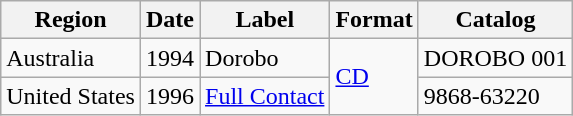<table class="wikitable">
<tr>
<th>Region</th>
<th>Date</th>
<th>Label</th>
<th>Format</th>
<th>Catalog</th>
</tr>
<tr>
<td>Australia</td>
<td>1994</td>
<td>Dorobo</td>
<td rowspan="2"><a href='#'>CD</a></td>
<td>DOROBO 001</td>
</tr>
<tr>
<td>United States</td>
<td>1996</td>
<td><a href='#'>Full Contact</a></td>
<td>9868-63220</td>
</tr>
</table>
